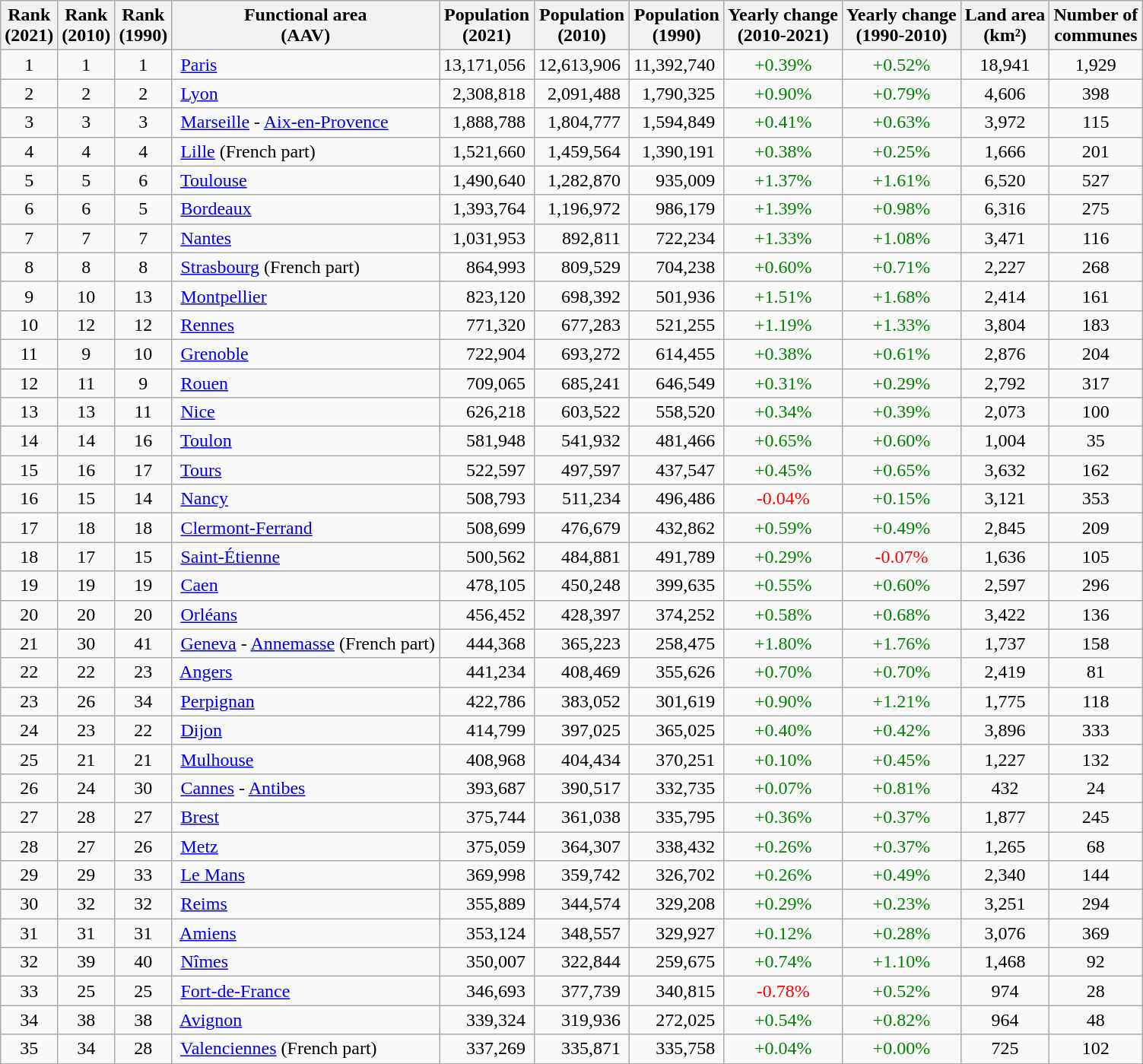<table class="wikitable sortable">
<tr>
<th>Rank<br>(2021)</th>
<th>Rank<br>(2010)</th>
<th>Rank<br>(1990)</th>
<th>Functional area<br>(AAV)</th>
<th>Population<br>(2021)</th>
<th>Population<br>(2010)</th>
<th>Population<br>(1990)</th>
<th>Yearly change<br>(2010-2021)</th>
<th>Yearly change<br>(1990-2010)</th>
<th>Land area<br>(km²)</th>
<th>Number of<br>communes</th>
</tr>
<tr>
<td align=center>1</td>
<td align=center>1</td>
<td align=center>1</td>
<td align=left> <a href='#'>Paris</a></td>
<td align=right>13,171,056 </td>
<td align=right>12,613,906 </td>
<td align=right>11,392,740 </td>
<td align=center font style="color:green">+0.39%</td>
<td align=center font style="color:green">+0.52%</td>
<td align=center>18,941</td>
<td align=center>1,929</td>
</tr>
<tr>
<td align=center>2</td>
<td align=center>2</td>
<td align=center>2</td>
<td align=left> <a href='#'>Lyon</a></td>
<td align=right>2,308,818 </td>
<td align=right>2,091,488 </td>
<td align=right>1,790,325 </td>
<td align=center font style="color:green">+0.90%</td>
<td align=center font style="color:green">+0.79%</td>
<td align=center>4,606</td>
<td align=center>398</td>
</tr>
<tr>
<td align=center>3</td>
<td align=center>3</td>
<td align=center>3</td>
<td align=left> <a href='#'>Marseille</a> - <a href='#'>Aix-en-Provence</a></td>
<td align=right>1,888,788 </td>
<td align=right>1,804,777 </td>
<td align=right>1,594,849 </td>
<td align=center font style="color:green">+0.41%</td>
<td align=center font style="color:green">+0.63%</td>
<td align=center>3,972</td>
<td align=center>115</td>
</tr>
<tr>
<td align=center>4</td>
<td align=center>4</td>
<td align=center>4</td>
<td align=left> <a href='#'>Lille</a> (French part)</td>
<td align=right>1,521,660 </td>
<td align=right>1,459,564 </td>
<td align=right>1,390,191 </td>
<td align=center font style="color:green">+0.38%</td>
<td align=center font style="color:green">+0.25%</td>
<td align=center>1,666</td>
<td align=center>201</td>
</tr>
<tr>
<td align=center>5</td>
<td align=center>5</td>
<td align=center>6</td>
<td align=left> <a href='#'>Toulouse</a></td>
<td align=right>1,490,640 </td>
<td align=right>1,282,870 </td>
<td align=right>935,009 </td>
<td align=center font style="color:green">+1.37%</td>
<td align=center font style="color:green">+1.61%</td>
<td align=center>6,520</td>
<td align=center>527</td>
</tr>
<tr>
<td align=center>6</td>
<td align=center>6</td>
<td align=center>5</td>
<td align=left> <a href='#'>Bordeaux</a></td>
<td align=right>1,393,764 </td>
<td align=right>1,196,972 </td>
<td align=right>986,179 </td>
<td align=center font style="color:green">+1.39%</td>
<td align=center font style="color:green">+0.98%</td>
<td align=center>6,316</td>
<td align=center>275</td>
</tr>
<tr>
<td align=center>7</td>
<td align=center>7</td>
<td align=center>7</td>
<td align=left> <a href='#'>Nantes</a></td>
<td align=right>1,031,953 </td>
<td align=right>892,811 </td>
<td align=right>722,234 </td>
<td align=center font style="color:green">+1.33%</td>
<td align=center font style="color:green">+1.08%</td>
<td align=center>3,471</td>
<td align=center>116</td>
</tr>
<tr>
<td align=center>8</td>
<td align=center>8</td>
<td align=center>8</td>
<td align=left> <a href='#'>Strasbourg</a> (French part)</td>
<td align=right>864,993 </td>
<td align=right>809,529 </td>
<td align=right>704,238 </td>
<td align=center font style="color:green">+0.60%</td>
<td align=center font style="color:green">+0.71%</td>
<td align=center>2,227</td>
<td align=center>268</td>
</tr>
<tr>
<td align=center>9</td>
<td align=center>10</td>
<td align=center>13</td>
<td align=left> <a href='#'>Montpellier</a></td>
<td align=right>823,120 </td>
<td align=right>698,392 </td>
<td align=right>501,936 </td>
<td align=center font style="color:green">+1.51%</td>
<td align=center font style="color:green">+1.68%</td>
<td align=center>2,414</td>
<td align=center>161</td>
</tr>
<tr>
<td align=center>10</td>
<td align=center>12</td>
<td align=center>12</td>
<td align=left> <a href='#'>Rennes</a></td>
<td align=right>771,320 </td>
<td align=right>677,283 </td>
<td align=right>521,255 </td>
<td align=center font style="color:green">+1.19%</td>
<td align=center font style="color:green">+1.33%</td>
<td align=center>3,804</td>
<td align=center>183</td>
</tr>
<tr>
<td align=center>11</td>
<td align=center>9</td>
<td align=center>10</td>
<td align=left> <a href='#'>Grenoble</a></td>
<td align=right>722,904 </td>
<td align=right>693,272 </td>
<td align=right>614,455 </td>
<td align=center font style="color:green">+0.38%</td>
<td align=center font style="color:green">+0.61%</td>
<td align=center>2,876</td>
<td align=center>204</td>
</tr>
<tr>
<td align=center>12</td>
<td align=center>11</td>
<td align=center>9</td>
<td align=left> <a href='#'>Rouen</a></td>
<td align=right>709,065 </td>
<td align=right>685,241 </td>
<td align=right>646,549 </td>
<td align=center font style="color:green">+0.31%</td>
<td align=center font style="color:green">+0.29%</td>
<td align=center>2,792</td>
<td align=center>317</td>
</tr>
<tr>
<td align=center>13</td>
<td align=center>13</td>
<td align=center>11</td>
<td align=left> <a href='#'>Nice</a></td>
<td align=right>626,218 </td>
<td align=right>603,522 </td>
<td align=right>558,520 </td>
<td align=center font style="color:green">+0.34%</td>
<td align=center font style="color:green">+0.39%</td>
<td align=center>2,073</td>
<td align=center>100</td>
</tr>
<tr>
<td align=center>14</td>
<td align=center>14</td>
<td align=center>16</td>
<td align=left> <a href='#'>Toulon</a></td>
<td align=right>581,948 </td>
<td align=right>541,932 </td>
<td align=right>481,466 </td>
<td align=center font style="color:green">+0.65%</td>
<td align=center font style="color:green">+0.60%</td>
<td align=center>1,004</td>
<td align=center>35</td>
</tr>
<tr>
<td align=center>15</td>
<td align=center>16</td>
<td align=center>17</td>
<td align=left> <a href='#'>Tours</a></td>
<td align=right>522,597 </td>
<td align=right>497,597 </td>
<td align=right>437,547 </td>
<td align=center font style="color:green">+0.45%</td>
<td align=center font style="color:green">+0.65%</td>
<td align=center>3,632</td>
<td align=center>162</td>
</tr>
<tr>
<td align=center>16</td>
<td align=center>15</td>
<td align=center>14</td>
<td align=left> <a href='#'>Nancy</a></td>
<td align=right>508,793 </td>
<td align=right>511,234 </td>
<td align=right>496,486 </td>
<td align=center font style="color:red">-0.04%</td>
<td align=center font style="color:green">+0.15%</td>
<td align=center>3,121</td>
<td align=center>353</td>
</tr>
<tr>
<td align=center>17</td>
<td align=center>18</td>
<td align=center>18</td>
<td align=left> <a href='#'>Clermont-Ferrand</a></td>
<td align=right>508,699 </td>
<td align=right>476,679 </td>
<td align=right>432,862 </td>
<td align=center font style="color:green">+0.59%</td>
<td align=center font style="color:green">+0.49%</td>
<td align=center>2,845</td>
<td align=center>209</td>
</tr>
<tr>
<td align=center>18</td>
<td align=center>17</td>
<td align=center>15</td>
<td align=left> <a href='#'>Saint-Étienne</a></td>
<td align=right>500,562 </td>
<td align=right>484,881 </td>
<td align=right>491,789 </td>
<td align=center font style="color:green">+0.29%</td>
<td align=center font style="color:red">-0.07%</td>
<td align=center>1,636</td>
<td align=center>105</td>
</tr>
<tr>
<td align=center>19</td>
<td align=center>19</td>
<td align=center>19</td>
<td align=left> <a href='#'>Caen</a></td>
<td align=right>478,105 </td>
<td align=right>450,248 </td>
<td align=right>399,635 </td>
<td align=center font style="color:green">+0.55%</td>
<td align=center font style="color:green">+0.60%</td>
<td align=center>2,597</td>
<td align=center>296</td>
</tr>
<tr>
<td align=center>20</td>
<td align=center>20</td>
<td align=center>20</td>
<td align=left> <a href='#'>Orléans</a></td>
<td align=right>456,452 </td>
<td align=right>428,397 </td>
<td align=right>374,252 </td>
<td align=center font style="color:green">+0.58%</td>
<td align=center font style="color:green">+0.68%</td>
<td align=center>3,422</td>
<td align=center>136</td>
</tr>
<tr>
<td align=center>21</td>
<td align=center>30</td>
<td align=center>41</td>
<td align=left> <a href='#'>Geneva</a> - <a href='#'>Annemasse</a> (French part)</td>
<td align=right>444,368 </td>
<td align=right>365,223 </td>
<td align=right>258,475 </td>
<td align=center font style="color:green">+1.80%</td>
<td align=center font style="color:green">+1.76%</td>
<td align=center>1,737</td>
<td align=center>158</td>
</tr>
<tr>
<td align=center>22</td>
<td align=center>22</td>
<td align=center>23</td>
<td align=left> <a href='#'>Angers</a></td>
<td align=right>441,234 </td>
<td align=right>408,469 </td>
<td align=right>355,626 </td>
<td align=center font style="color:green">+0.70%</td>
<td align=center font style="color:green">+0.70%</td>
<td align=center>2,419</td>
<td align=center>81</td>
</tr>
<tr>
<td align=center>23</td>
<td align=center>26</td>
<td align=center>34</td>
<td align=left> <a href='#'>Perpignan</a></td>
<td align=right>422,786 </td>
<td align=right>383,052 </td>
<td align=right>301,619 </td>
<td align=center font style="color:green">+0.90%</td>
<td align=center font style="color:green">+1.21%</td>
<td align=center>1,775</td>
<td align=center>118</td>
</tr>
<tr>
<td align=center>24</td>
<td align=center>23</td>
<td align=center>22</td>
<td align=left> <a href='#'>Dijon</a></td>
<td align=right>414,799 </td>
<td align=right>397,025 </td>
<td align=right>365,025 </td>
<td align=center font style="color:green">+0.40%</td>
<td align=center font style="color:green">+0.42%</td>
<td align=center>3,896</td>
<td align=center>333</td>
</tr>
<tr>
<td align=center>25</td>
<td align=center>21</td>
<td align=center>21</td>
<td align=left> <a href='#'>Mulhouse</a></td>
<td align=right>408,968 </td>
<td align=right>404,434 </td>
<td align=right>370,251 </td>
<td align=center font style="color:green">+0.10%</td>
<td align=center font style="color:green">+0.45%</td>
<td align=center>1,227</td>
<td align=center>132</td>
</tr>
<tr>
<td align=center>26</td>
<td align=center>24</td>
<td align=center>30</td>
<td align=left> <a href='#'>Cannes</a> - <a href='#'>Antibes</a></td>
<td align=right>393,687 </td>
<td align=right>390,517 </td>
<td align=right>332,735 </td>
<td align=center font style="color:green">+0.07%</td>
<td align=center font style="color:green">+0.81%</td>
<td align=center>432</td>
<td align=center>24</td>
</tr>
<tr>
<td align=center>27</td>
<td align=center>28</td>
<td align=center>27</td>
<td align=left> <a href='#'>Brest</a></td>
<td align=right>375,744 </td>
<td align=right>361,038 </td>
<td align=right>335,795 </td>
<td align=center font style="color:green">+0.36%</td>
<td align=center font style="color:green">+0.37%</td>
<td align=center>1,877</td>
<td align=center>245</td>
</tr>
<tr>
<td align=center>28</td>
<td align=center>27</td>
<td align=center>26</td>
<td align=left> <a href='#'>Metz</a></td>
<td align=right>375,059 </td>
<td align=right>364,307 </td>
<td align=right>338,432 </td>
<td align=center font style="color:green">+0.26%</td>
<td align=center font style="color:green">+0.37%</td>
<td align=center>1,265</td>
<td align=center>68</td>
</tr>
<tr>
<td align=center>29</td>
<td align=center>29</td>
<td align=center>33</td>
<td align=left> <a href='#'>Le Mans</a></td>
<td align=right>369,998 </td>
<td align=right>359,742 </td>
<td align=right>326,702 </td>
<td align=center font style="color:green">+0.26%</td>
<td align=center font style="color:green">+0.49%</td>
<td align=center>2,340</td>
<td align=center>144</td>
</tr>
<tr>
<td align=center>30</td>
<td align=center>32</td>
<td align=center>32</td>
<td align=left> <a href='#'>Reims</a></td>
<td align=right>355,889 </td>
<td align=right>344,574 </td>
<td align=right>329,208 </td>
<td align=center font style="color:green">+0.29%</td>
<td align=center font style="color:green">+0.23%</td>
<td align=center>3,251</td>
<td align=center>294</td>
</tr>
<tr>
<td align=center>31</td>
<td align=center>31</td>
<td align=center>31</td>
<td align=left> <a href='#'>Amiens</a></td>
<td align=right>353,124 </td>
<td align=right>348,557 </td>
<td align=right>329,927 </td>
<td align=center font style="color:green">+0.12%</td>
<td align=center font style="color:green">+0.28%</td>
<td align=center>3,076</td>
<td align=center>369</td>
</tr>
<tr>
<td align=center>32</td>
<td align=center>39</td>
<td align=center>40</td>
<td align=left> <a href='#'>Nîmes</a></td>
<td align=right>350,007 </td>
<td align=right>322,844 </td>
<td align=right>259,675 </td>
<td align=center font style="color:green">+0.74%</td>
<td align=center font style="color:green">+1.10%</td>
<td align=center>1,468</td>
<td align=center>92</td>
</tr>
<tr>
<td align=center>33</td>
<td align=center>25</td>
<td align=center>25</td>
<td align=left> <a href='#'>Fort-de-France</a></td>
<td align=right>346,693 </td>
<td align=right>377,739 </td>
<td align=right>340,815 </td>
<td align=center font style="color:red">-0.78%</td>
<td align=center font style="color:green">+0.52%</td>
<td align=center>974</td>
<td align=center>28</td>
</tr>
<tr>
<td align=center>34</td>
<td align=center>38</td>
<td align=center>38</td>
<td align=left> <a href='#'>Avignon</a></td>
<td align=right>339,324 </td>
<td align=right>319,936 </td>
<td align=right>272,025 </td>
<td align=center font style="color:green">+0.54%</td>
<td align=center font style="color:green">+0.82%</td>
<td align=center>964</td>
<td align=center>48</td>
</tr>
<tr>
<td align=center>35</td>
<td align=center>34</td>
<td align=center>28</td>
<td align=left> <a href='#'>Valenciennes</a> (French part)</td>
<td align=right>337,269 </td>
<td align=right>335,871 </td>
<td align=right>335,758 </td>
<td align=center font style="color:green">+0.04%</td>
<td align=center font style="color:green">+0.00%</td>
<td align=center>725</td>
<td align=center>102</td>
</tr>
</table>
